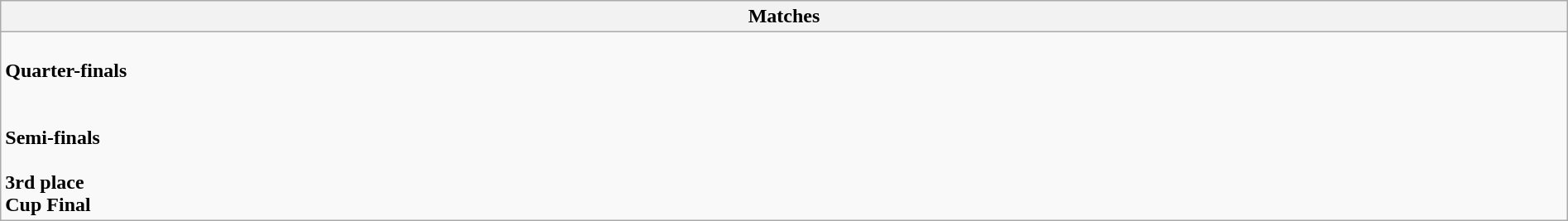<table class="wikitable collapsible collapsed" style="width:100%;">
<tr>
<th>Matches</th>
</tr>
<tr>
<td><br><strong>Quarter-finals</strong>
<br>
<br><br><strong>Semi-finals</strong>
<br><br><strong>3rd place</strong>
<br><strong>Cup Final</strong>
</td>
</tr>
</table>
